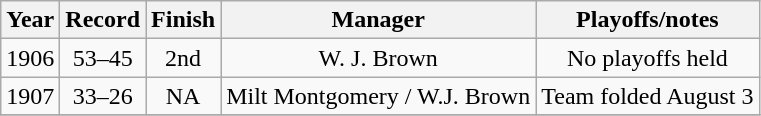<table class="wikitable" style="text-align:center">
<tr>
<th>Year</th>
<th>Record</th>
<th>Finish</th>
<th>Manager</th>
<th>Playoffs/notes</th>
</tr>
<tr align=center>
<td>1906</td>
<td>53–45</td>
<td>2nd</td>
<td>W. J. Brown</td>
<td>No playoffs held</td>
</tr>
<tr align=center>
<td>1907</td>
<td>33–26</td>
<td>NA</td>
<td>Milt Montgomery / W.J. Brown</td>
<td>Team folded August 3</td>
</tr>
<tr align=center>
</tr>
</table>
